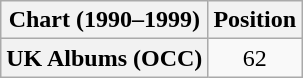<table class="wikitable plainrowheaders">
<tr>
<th>Chart (1990–1999)</th>
<th>Position</th>
</tr>
<tr>
<th scope="row">UK Albums (OCC)</th>
<td style="text-align:center;">62</td>
</tr>
</table>
